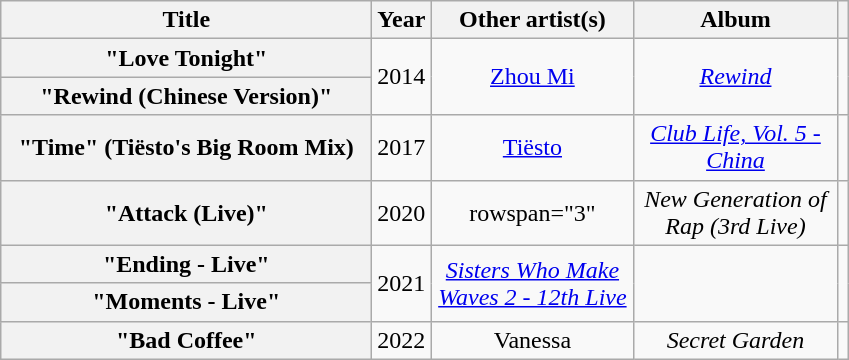<table class="wikitable plainrowheaders" style="text-align:center;">
<tr>
<th scope="col" style="width:15em;">Title</th>
<th scope="col">Year</th>
<th scope="col" style="width:8em;">Other artist(s)</th>
<th scope="col" style="width:8em;">Album</th>
<th scope="col"></th>
</tr>
<tr>
<th scope="row">"Love Tonight"</th>
<td rowspan="2">2014</td>
<td rowspan="2"><a href='#'>Zhou Mi</a></td>
<td rowspan="2"><em><a href='#'>Rewind</a></em></td>
<td rowspan="2" style="text-align:center;"></td>
</tr>
<tr>
<th scope="row">"Rewind (Chinese Version)"</th>
</tr>
<tr>
<th scope="row">"Time" (Tiësto's Big Room Mix)</th>
<td>2017</td>
<td><a href='#'>Tiësto</a></td>
<td><em><a href='#'>Club Life, Vol. 5 - China</a></em></td>
<td style="text-align:center;"></td>
</tr>
<tr>
<th scope="row">"Attack (Live)" </th>
<td>2020</td>
<td>rowspan="3" </td>
<td><em>New Generation of Rap (3rd Live)</em></td>
<td style="text-align:center;"></td>
</tr>
<tr>
<th scope="row">"Ending - Live" </th>
<td rowspan="2">2021</td>
<td rowspan="2"><em><a href='#'>Sisters Who Make Waves 2 - 12th Live</a></em></td>
<td rowspan="2" style="text-align:center;"></td>
</tr>
<tr>
<th scope="row">"Moments - Live" </th>
</tr>
<tr>
<th scope="row">"Bad Coffee" </th>
<td>2022</td>
<td>Vanessa</td>
<td><em>Secret Garden</em></td>
<td style="text-align:center;"></td>
</tr>
</table>
